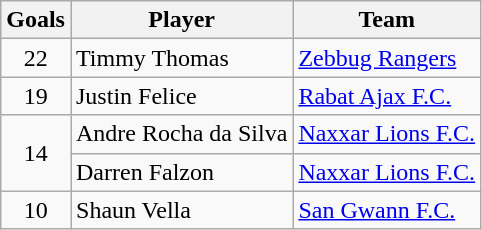<table class="wikitable">
<tr>
<th>Goals</th>
<th>Player</th>
<th>Team</th>
</tr>
<tr>
<td align=center>22</td>
<td> Timmy Thomas</td>
<td><a href='#'>Zebbug Rangers</a></td>
</tr>
<tr>
<td align=center>19</td>
<td> Justin Felice</td>
<td><a href='#'>Rabat Ajax F.C.</a></td>
</tr>
<tr>
<td rowspan="2" align=center>14</td>
<td> Andre Rocha da Silva</td>
<td><a href='#'>Naxxar Lions F.C.</a></td>
</tr>
<tr>
<td> Darren Falzon</td>
<td><a href='#'>Naxxar Lions F.C.</a></td>
</tr>
<tr>
<td align=center>10</td>
<td> Shaun Vella</td>
<td><a href='#'>San Gwann F.C.</a></td>
</tr>
</table>
